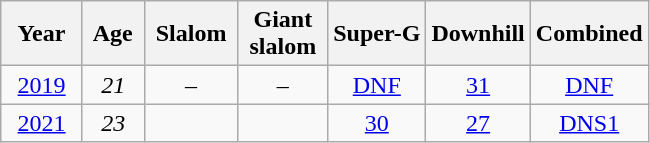<table class=wikitable style="text-align:center">
<tr>
<th>  Year  </th>
<th> Age </th>
<th> Slalom </th>
<th> Giant <br> slalom </th>
<th>Super-G</th>
<th>Downhill</th>
<th>Combined</th>
</tr>
<tr>
<td><a href='#'>2019</a></td>
<td><em>21</em></td>
<td>–</td>
<td>–</td>
<td><a href='#'>DNF</a></td>
<td><a href='#'>31</a></td>
<td><a href='#'>DNF</a></td>
</tr>
<tr>
<td><a href='#'>2021</a></td>
<td><em>23</em></td>
<td></td>
<td></td>
<td><a href='#'>30</a></td>
<td><a href='#'>27</a></td>
<td><a href='#'>DNS1</a></td>
</tr>
</table>
